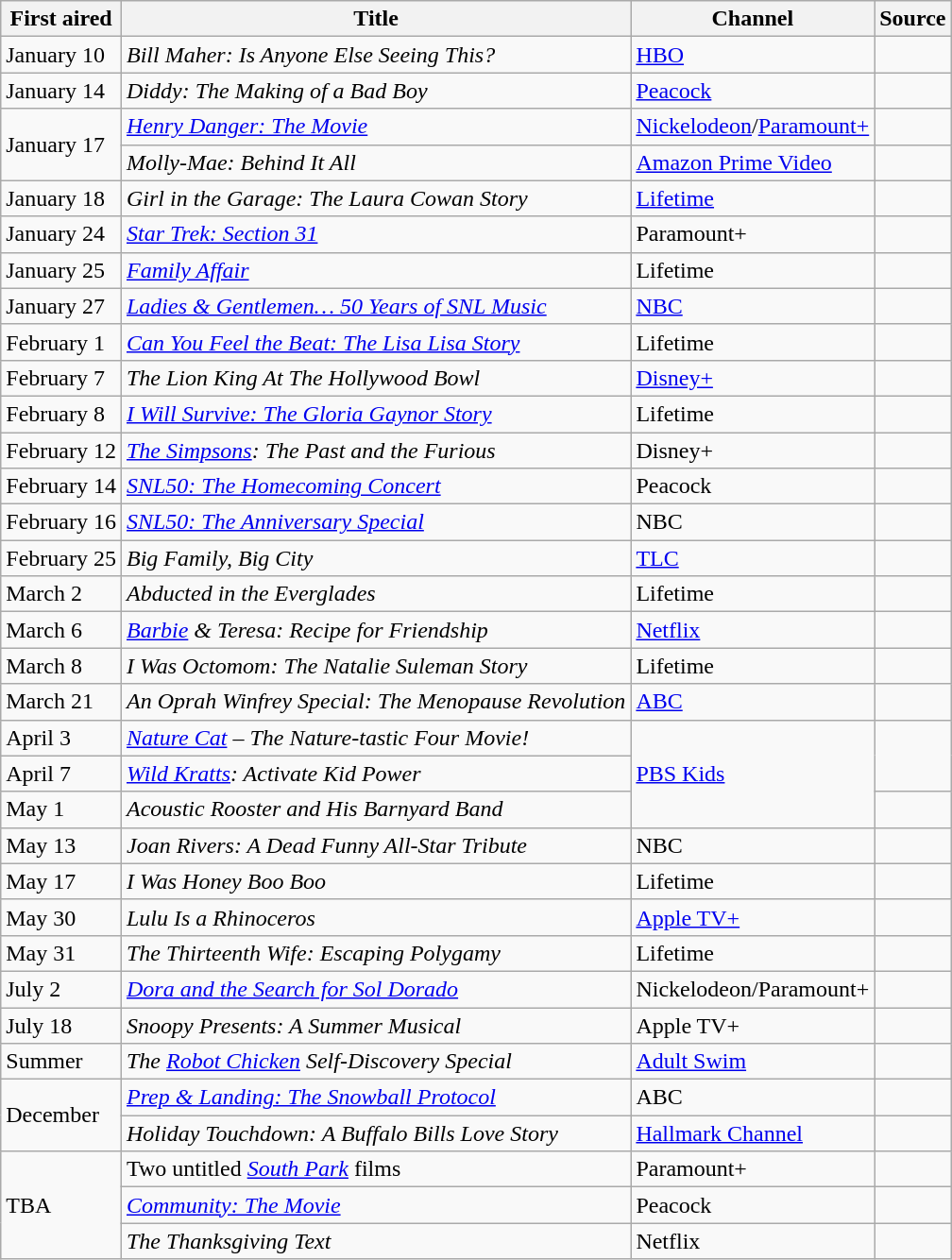<table class="wikitable sortable">
<tr>
<th>First aired</th>
<th>Title</th>
<th>Channel</th>
<th>Source</th>
</tr>
<tr>
<td>January 10</td>
<td><em>Bill Maher: Is Anyone Else Seeing This?</em></td>
<td><a href='#'>HBO</a></td>
<td></td>
</tr>
<tr>
<td>January 14</td>
<td><em>Diddy: The Making of a Bad Boy</em></td>
<td><a href='#'>Peacock</a></td>
<td></td>
</tr>
<tr>
<td rowspan="2">January 17</td>
<td><em><a href='#'>Henry Danger: The Movie</a></em></td>
<td><a href='#'>Nickelodeon</a>/<a href='#'>Paramount+</a></td>
<td></td>
</tr>
<tr>
<td><em>Molly-Mae: Behind It All</em></td>
<td><a href='#'>Amazon Prime Video</a></td>
<td></td>
</tr>
<tr>
<td>January 18</td>
<td><em>Girl in the Garage: The Laura Cowan Story</em></td>
<td><a href='#'>Lifetime</a></td>
<td></td>
</tr>
<tr>
<td>January 24</td>
<td><em><a href='#'>Star Trek: Section 31</a></em></td>
<td>Paramount+</td>
<td></td>
</tr>
<tr>
<td>January 25</td>
<td><em><a href='#'>Family Affair</a></em></td>
<td>Lifetime</td>
<td></td>
</tr>
<tr>
<td>January 27</td>
<td><em><a href='#'>Ladies & Gentlemen… 50 Years of SNL Music</a></em></td>
<td><a href='#'>NBC</a></td>
<td></td>
</tr>
<tr>
<td>February 1</td>
<td><em><a href='#'>Can You Feel the Beat: The Lisa Lisa Story</a></em></td>
<td>Lifetime</td>
<td></td>
</tr>
<tr>
<td>February 7</td>
<td><em>The Lion King At The Hollywood Bowl</em></td>
<td><a href='#'>Disney+</a></td>
<td></td>
</tr>
<tr>
<td>February 8</td>
<td><em><a href='#'>I Will Survive: The Gloria Gaynor Story</a></em></td>
<td>Lifetime</td>
<td></td>
</tr>
<tr>
<td>February 12</td>
<td><em><a href='#'>The Simpsons</a>: The Past and the Furious</em></td>
<td>Disney+</td>
<td></td>
</tr>
<tr>
<td>February 14</td>
<td><em><a href='#'>SNL50: The Homecoming Concert</a></em></td>
<td>Peacock</td>
<td></td>
</tr>
<tr>
<td>February 16</td>
<td><em><a href='#'>SNL50: The Anniversary Special</a></em></td>
<td>NBC</td>
<td></td>
</tr>
<tr>
<td>February 25</td>
<td><em>Big Family, Big City</em></td>
<td><a href='#'>TLC</a></td>
<td></td>
</tr>
<tr>
<td>March 2</td>
<td><em>Abducted in the Everglades</em></td>
<td>Lifetime</td>
<td></td>
</tr>
<tr>
<td>March 6</td>
<td><em><a href='#'>Barbie</a> & Teresa: Recipe for Friendship</em></td>
<td><a href='#'>Netflix</a></td>
<td></td>
</tr>
<tr>
<td>March 8</td>
<td><em>I Was Octomom: The Natalie Suleman Story</em></td>
<td>Lifetime</td>
<td></td>
</tr>
<tr>
<td>March 21</td>
<td><em>An Oprah Winfrey Special: The Menopause Revolution</em></td>
<td><a href='#'>ABC</a></td>
<td></td>
</tr>
<tr>
<td>April 3</td>
<td><em><a href='#'>Nature Cat</a> – The Nature-tastic Four Movie!</em></td>
<td rowspan="3"><a href='#'>PBS Kids</a></td>
<td rowspan="2"></td>
</tr>
<tr>
<td>April 7</td>
<td><em><a href='#'>Wild Kratts</a>: Activate Kid Power</em></td>
</tr>
<tr>
<td>May 1</td>
<td><em>Acoustic Rooster and His Barnyard Band</em></td>
<td></td>
</tr>
<tr>
<td>May 13</td>
<td><em>Joan Rivers: A Dead Funny All-Star Tribute</em></td>
<td>NBC</td>
<td></td>
</tr>
<tr>
<td>May 17</td>
<td><em>I Was Honey Boo Boo</em></td>
<td>Lifetime</td>
<td></td>
</tr>
<tr>
<td>May 30</td>
<td><em>Lulu Is a Rhinoceros</em></td>
<td><a href='#'>Apple TV+</a></td>
<td></td>
</tr>
<tr>
<td>May 31</td>
<td><em>The Thirteenth Wife: Escaping Polygamy</em></td>
<td>Lifetime</td>
<td></td>
</tr>
<tr>
<td>July 2</td>
<td><em><a href='#'>Dora and the Search for Sol Dorado</a></em></td>
<td>Nickelodeon/Paramount+</td>
<td></td>
</tr>
<tr>
<td>July 18</td>
<td><em>Snoopy Presents: A Summer Musical</em></td>
<td>Apple TV+</td>
<td></td>
</tr>
<tr>
<td>Summer</td>
<td><em>The <a href='#'>Robot Chicken</a> Self-Discovery Special</em></td>
<td><a href='#'>Adult Swim</a></td>
<td></td>
</tr>
<tr>
<td rowspan="2">December</td>
<td><em><a href='#'>Prep & Landing: The Snowball Protocol</a></em></td>
<td>ABC</td>
<td></td>
</tr>
<tr>
<td><em>Holiday Touchdown: A Buffalo Bills Love Story</em></td>
<td><a href='#'>Hallmark Channel</a></td>
<td></td>
</tr>
<tr>
<td rowspan="3">TBA</td>
<td>Two untitled <em><a href='#'>South Park</a></em> films</td>
<td>Paramount+</td>
<td></td>
</tr>
<tr>
<td><em><a href='#'>Community: The Movie</a></em></td>
<td>Peacock</td>
<td></td>
</tr>
<tr>
<td><em>The Thanksgiving Text</em></td>
<td>Netflix</td>
<td></td>
</tr>
</table>
